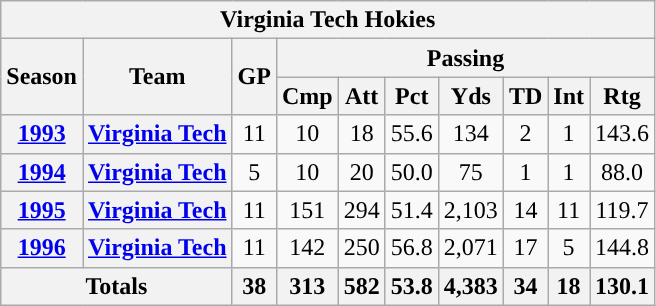<table class="wikitable" style="text-align:center;">
<tr>
<th colspan="10">Virginia Tech Hokies</th>
</tr>
<tr>
<th rowspan="2">Season</th>
<th rowspan="2">Team</th>
<th rowspan="2">GP</th>
<th colspan="7">Passing</th>
</tr>
<tr>
<th>Cmp</th>
<th>Att</th>
<th>Pct</th>
<th>Yds</th>
<th>TD</th>
<th>Int</th>
<th>Rtg</th>
</tr>
<tr>
<th><a href='#'>1993</a></th>
<th><a href='#'>Virginia Tech</a></th>
<td>11</td>
<td>10</td>
<td>18</td>
<td>55.6</td>
<td>134</td>
<td>2</td>
<td>1</td>
<td>143.6</td>
</tr>
<tr>
<th><a href='#'>1994</a></th>
<th><a href='#'>Virginia Tech</a></th>
<td>5</td>
<td>10</td>
<td>20</td>
<td>50.0</td>
<td>75</td>
<td>1</td>
<td>1</td>
<td>88.0</td>
</tr>
<tr>
<th><a href='#'>1995</a></th>
<th><a href='#'>Virginia Tech</a></th>
<td>11</td>
<td>151</td>
<td>294</td>
<td>51.4</td>
<td>2,103</td>
<td>14</td>
<td>11</td>
<td>119.7</td>
</tr>
<tr>
<th><a href='#'>1996</a></th>
<th><a href='#'>Virginia Tech</a></th>
<td>11</td>
<td>142</td>
<td>250</td>
<td>56.8</td>
<td>2,071</td>
<td>17</td>
<td>5</td>
<td>144.8</td>
</tr>
<tr>
<th colspan="2">Totals</th>
<th>38</th>
<th>313</th>
<th>582</th>
<th>53.8</th>
<th>4,383</th>
<th>34</th>
<th>18</th>
<th>130.1</th>
</tr>
</table>
